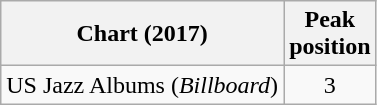<table class=wikitable>
<tr>
<th>Chart (2017)</th>
<th>Peak<br>position</th>
</tr>
<tr>
<td>US Jazz Albums (<em>Billboard</em>)</td>
<td align=center>3</td>
</tr>
</table>
